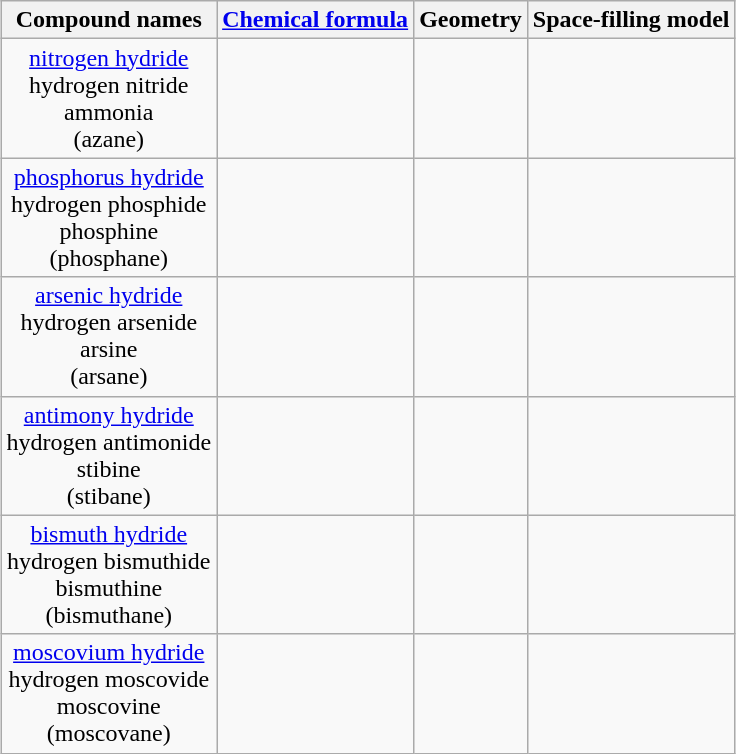<table class="wikitable" style="margin: 1em auto 1em auto; text-align: center;">
<tr>
<th scope="col">Compound names</th>
<th scope="col"><a href='#'>Chemical formula</a></th>
<th scope="col">Geometry</th>
<th scope="col">Space-filling model</th>
</tr>
<tr>
<td><a href='#'>nitrogen hydride</a><br>hydrogen nitride<br>ammonia<br>(azane)</td>
<td></td>
<td></td>
<td></td>
</tr>
<tr>
<td><a href='#'>phosphorus hydride</a><br>hydrogen phosphide<br>phosphine<br>(phosphane)</td>
<td></td>
<td></td>
<td></td>
</tr>
<tr>
<td><a href='#'>arsenic hydride</a><br>hydrogen arsenide<br>arsine<br>(arsane)</td>
<td></td>
<td></td>
<td></td>
</tr>
<tr>
<td><a href='#'>antimony hydride</a><br>hydrogen antimonide<br>stibine<br>(stibane)</td>
<td></td>
<td></td>
<td></td>
</tr>
<tr>
<td><a href='#'>bismuth hydride</a><br>hydrogen bismuthide<br>bismuthine<br>(bismuthane)</td>
<td></td>
<td></td>
<td></td>
</tr>
<tr>
<td><a href='#'>moscovium hydride</a><br>hydrogen moscovide<br>moscovine<br>(moscovane)</td>
<td></td>
<td></td>
<td></td>
</tr>
</table>
